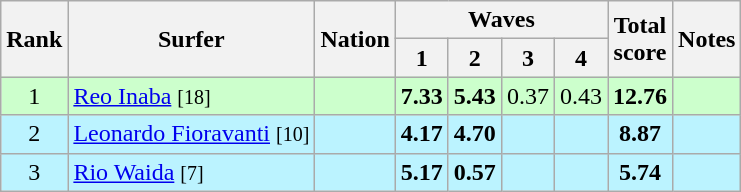<table class="wikitable sortable" style="text-align:center">
<tr>
<th rowspan=2>Rank</th>
<th rowspan=2>Surfer</th>
<th rowspan=2>Nation</th>
<th colspan=4>Waves</th>
<th rowspan=2>Total<br>score</th>
<th rowspan=2>Notes</th>
</tr>
<tr>
<th>1</th>
<th>2</th>
<th>3</th>
<th>4</th>
</tr>
<tr bgcolor=ccffcc>
<td>1</td>
<td align=left><a href='#'>Reo Inaba</a> <small>[18]</small></td>
<td align=left></td>
<td><strong>7.33</strong></td>
<td><strong>5.43</strong></td>
<td>0.37</td>
<td>0.43</td>
<td><strong>12.76</strong></td>
<td></td>
</tr>
<tr bgcolor=bbf3ff>
<td>2</td>
<td align=left><a href='#'>Leonardo Fioravanti</a> <small>[10]</small></td>
<td align=left></td>
<td><strong>4.17</strong></td>
<td><strong>4.70</strong></td>
<td></td>
<td></td>
<td><strong>8.87</strong></td>
<td></td>
</tr>
<tr bgcolor=bbf3ff>
<td>3</td>
<td align=left><a href='#'>Rio Waida</a> <small>[7]</small></td>
<td align=left></td>
<td><strong>5.17</strong></td>
<td><strong>0.57</strong></td>
<td></td>
<td></td>
<td><strong>5.74</strong></td>
<td></td>
</tr>
</table>
